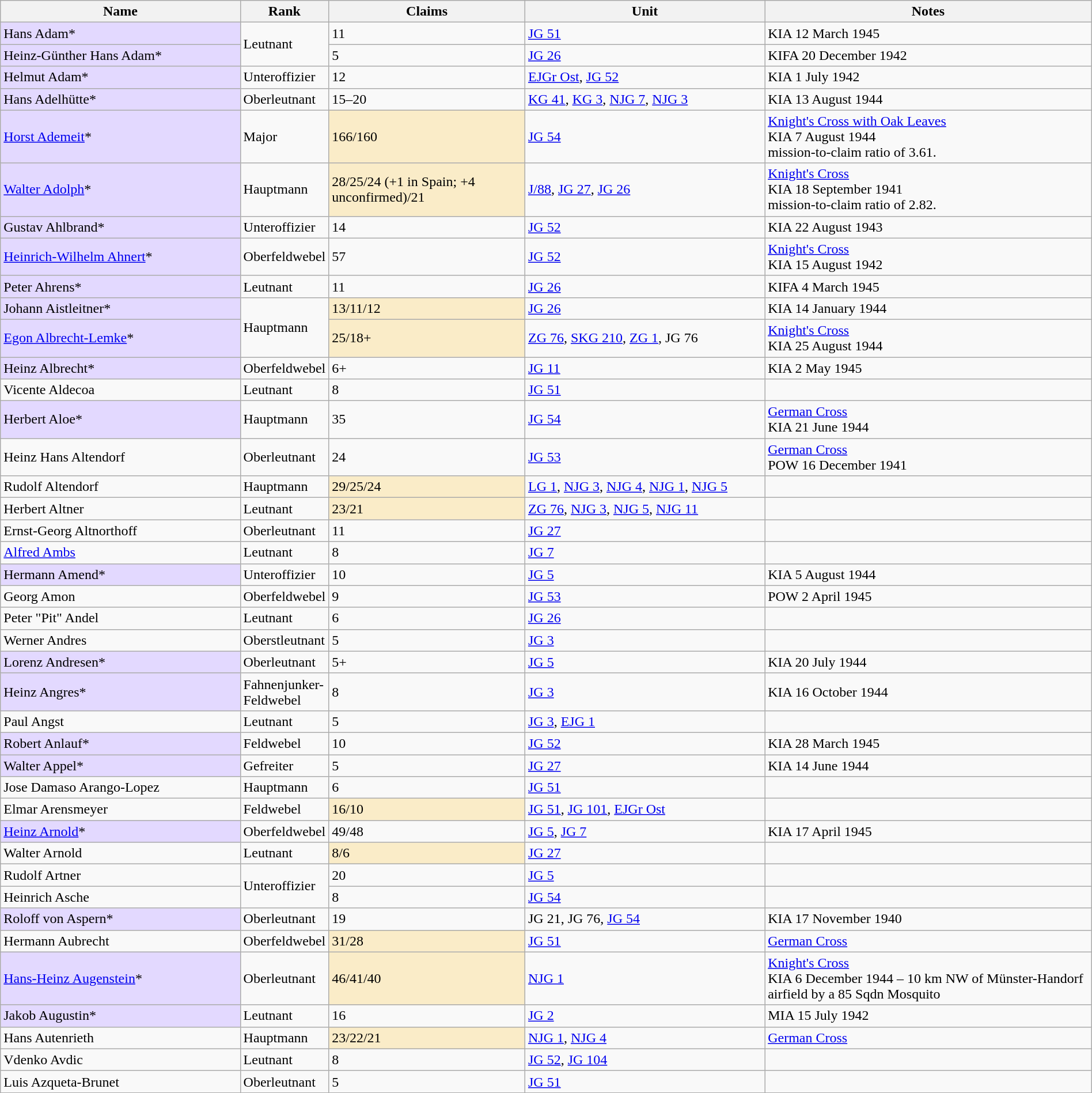<table class="wikitable" style="width:100%;">
<tr>
<th width="22%">Name</th>
<th width="8%">Rank</th>
<th width="18%">Claims</th>
<th width="22%">Unit</th>
<th width="30%">Notes</th>
</tr>
<tr>
<td style="background:#e3d9ff;" align="left">Hans Adam*</td>
<td rowspan="2">Leutnant</td>
<td>11</td>
<td><a href='#'>JG 51</a></td>
<td>KIA 12 March 1945</td>
</tr>
<tr>
<td style="background:#e3d9ff;" align="left">Heinz-Günther Hans Adam*</td>
<td>5</td>
<td><a href='#'>JG 26</a></td>
<td>KIFA 20 December 1942</td>
</tr>
<tr>
<td style="background:#e3d9ff;" align="left">Helmut Adam*</td>
<td>Unteroffizier</td>
<td>12</td>
<td><a href='#'>EJGr Ost</a>, <a href='#'>JG 52</a></td>
<td>KIA 1 July 1942</td>
</tr>
<tr>
<td style="background:#e3d9ff;" align="left">Hans Adelhütte*</td>
<td>Oberleutnant</td>
<td>15–20</td>
<td><a href='#'>KG 41</a>, <a href='#'>KG 3</a>, <a href='#'>NJG 7</a>, <a href='#'>NJG 3</a></td>
<td>KIA 13 August 1944</td>
</tr>
<tr>
<td style="background:#e3d9ff;" align="left"><a href='#'>Horst Ademeit</a>*</td>
<td>Major</td>
<td style="background:#faecc8" align="left">166/160</td>
<td><a href='#'>JG 54</a></td>
<td><a href='#'>Knight's Cross with Oak Leaves</a><br>KIA 7 August 1944<br>mission-to-claim ratio of 3.61.</td>
</tr>
<tr>
<td style="background:#e3d9ff;" align="left"><a href='#'>Walter Adolph</a>*</td>
<td>Hauptmann</td>
<td style="background:#faecc8" align="left">28/25/24 (+1 in Spain; +4 unconfirmed)/21</td>
<td><a href='#'>J/88</a>, <a href='#'>JG 27</a>, <a href='#'>JG 26</a></td>
<td><a href='#'>Knight's Cross</a><br>KIA 18 September 1941<br>mission-to-claim ratio of 2.82.</td>
</tr>
<tr>
<td style="background:#e3d9ff;" align="left">Gustav Ahlbrand*</td>
<td>Unteroffizier</td>
<td>14</td>
<td><a href='#'>JG 52</a></td>
<td>KIA 22 August 1943</td>
</tr>
<tr>
<td style="background:#e3d9ff;" align="left"><a href='#'>Heinrich-Wilhelm Ahnert</a>*</td>
<td>Oberfeldwebel</td>
<td>57</td>
<td><a href='#'>JG 52</a></td>
<td><a href='#'>Knight's Cross</a><br>KIA 15 August 1942</td>
</tr>
<tr>
<td style="background:#e3d9ff;" align="left">Peter Ahrens*</td>
<td>Leutnant</td>
<td>11</td>
<td><a href='#'>JG 26</a></td>
<td>KIFA 4 March 1945</td>
</tr>
<tr>
<td style="background:#e3d9ff;" align="left">Johann Aistleitner*</td>
<td rowspan="2">Hauptmann</td>
<td style="background:#faecc8" align="left">13/11/12</td>
<td><a href='#'>JG 26</a></td>
<td>KIA 14 January 1944</td>
</tr>
<tr>
<td style="background:#e3d9ff;" align="left"><a href='#'>Egon Albrecht-Lemke</a>*</td>
<td style="background:#faecc8" align="left">25/18+</td>
<td><a href='#'>ZG 76</a>, <a href='#'>SKG 210</a>, <a href='#'>ZG 1</a>, JG 76</td>
<td><a href='#'>Knight's Cross</a><br>KIA 25 August 1944</td>
</tr>
<tr>
<td style="background:#e3d9ff;" align="left">Heinz Albrecht*</td>
<td>Oberfeldwebel</td>
<td>6+</td>
<td><a href='#'>JG 11</a></td>
<td>KIA 2 May 1945</td>
</tr>
<tr>
<td>Vicente Aldecoa</td>
<td>Leutnant</td>
<td>8</td>
<td><a href='#'>JG 51</a></td>
<td></td>
</tr>
<tr>
<td style="background:#e3d9ff;" align="left">Herbert Aloe*</td>
<td>Hauptmann</td>
<td>35</td>
<td><a href='#'>JG 54</a></td>
<td><a href='#'>German Cross</a><br>KIA 21 June 1944</td>
</tr>
<tr>
<td>Heinz Hans Altendorf</td>
<td>Oberleutnant</td>
<td>24</td>
<td><a href='#'>JG 53</a></td>
<td><a href='#'>German Cross</a><br>POW 16 December 1941</td>
</tr>
<tr>
<td>Rudolf Altendorf</td>
<td>Hauptmann</td>
<td style="background:#faecc8" align="left">29/25/24</td>
<td><a href='#'>LG 1</a>, <a href='#'>NJG 3</a>, <a href='#'>NJG 4</a>, <a href='#'>NJG 1</a>, <a href='#'>NJG 5</a></td>
<td></td>
</tr>
<tr>
<td>Herbert Altner</td>
<td>Leutnant</td>
<td style="background:#faecc8" align="left">23/21</td>
<td><a href='#'>ZG 76</a>, <a href='#'>NJG 3</a>, <a href='#'>NJG 5</a>, <a href='#'>NJG 11</a></td>
<td></td>
</tr>
<tr>
<td>Ernst-Georg Altnorthoff</td>
<td>Oberleutnant</td>
<td>11</td>
<td><a href='#'>JG 27</a></td>
<td></td>
</tr>
<tr>
<td><a href='#'>Alfred Ambs</a></td>
<td>Leutnant</td>
<td>8</td>
<td><a href='#'>JG 7</a></td>
<td></td>
</tr>
<tr>
<td style="background:#e3d9ff;" align="left">Hermann Amend*</td>
<td>Unteroffizier</td>
<td>10</td>
<td><a href='#'>JG 5</a></td>
<td>KIA 5 August 1944</td>
</tr>
<tr>
<td>Georg Amon</td>
<td>Oberfeldwebel</td>
<td>9</td>
<td><a href='#'>JG 53</a></td>
<td>POW 2 April 1945</td>
</tr>
<tr>
<td>Peter "Pit" Andel</td>
<td>Leutnant</td>
<td>6</td>
<td><a href='#'>JG 26</a></td>
<td></td>
</tr>
<tr>
<td>Werner Andres</td>
<td>Oberstleutnant</td>
<td>5</td>
<td><a href='#'>JG 3</a></td>
<td></td>
</tr>
<tr>
<td style="background:#e3d9ff;" align="left">Lorenz Andresen*</td>
<td>Oberleutnant</td>
<td>5+</td>
<td><a href='#'>JG 5</a></td>
<td>KIA 20 July 1944</td>
</tr>
<tr>
<td style="background:#e3d9ff;" align="left">Heinz Angres*</td>
<td>Fahnenjunker-Feldwebel</td>
<td>8</td>
<td><a href='#'>JG 3</a></td>
<td>KIA 16 October 1944</td>
</tr>
<tr>
<td>Paul Angst</td>
<td>Leutnant</td>
<td>5</td>
<td><a href='#'>JG 3</a>, <a href='#'>EJG 1</a></td>
<td></td>
</tr>
<tr>
<td style="background:#e3d9ff;" align="left">Robert Anlauf*</td>
<td>Feldwebel</td>
<td>10</td>
<td><a href='#'>JG 52</a></td>
<td>KIA 28 March 1945</td>
</tr>
<tr>
<td style="background:#e3d9ff;" align="left">Walter Appel*</td>
<td>Gefreiter</td>
<td>5</td>
<td><a href='#'>JG 27</a></td>
<td>KIA 14 June 1944</td>
</tr>
<tr>
<td>Jose Damaso Arango-Lopez</td>
<td>Hauptmann</td>
<td>6</td>
<td><a href='#'>JG 51</a></td>
<td></td>
</tr>
<tr>
<td>Elmar Arensmeyer</td>
<td>Feldwebel</td>
<td style="background:#faecc8" align="left">16/10</td>
<td><a href='#'>JG 51</a>, <a href='#'>JG 101</a>, <a href='#'>EJGr Ost</a></td>
<td></td>
</tr>
<tr>
<td style="background:#e3d9ff;" align="left"><a href='#'>Heinz Arnold</a>*</td>
<td>Oberfeldwebel</td>
<td>49/48</td>
<td><a href='#'>JG 5</a>, <a href='#'>JG 7</a></td>
<td>KIA 17 April 1945</td>
</tr>
<tr>
<td>Walter Arnold</td>
<td>Leutnant</td>
<td style="background:#faecc8" align="left">8/6</td>
<td><a href='#'>JG 27</a></td>
<td></td>
</tr>
<tr>
<td>Rudolf Artner</td>
<td rowspan="2">Unteroffizier</td>
<td>20</td>
<td><a href='#'>JG 5</a></td>
<td></td>
</tr>
<tr>
<td>Heinrich Asche</td>
<td>8</td>
<td><a href='#'>JG 54</a></td>
<td></td>
</tr>
<tr>
<td style="background:#e3d9ff;" align="left">Roloff von Aspern*</td>
<td>Oberleutnant</td>
<td>19</td>
<td>JG 21, JG 76, <a href='#'>JG 54</a></td>
<td>KIA 17 November 1940</td>
</tr>
<tr>
<td>Hermann Aubrecht</td>
<td>Oberfeldwebel</td>
<td style="background:#faecc8" align="left">31/28</td>
<td><a href='#'>JG 51</a></td>
<td><a href='#'>German Cross</a></td>
</tr>
<tr>
<td style="background:#e3d9ff;" align="left"><a href='#'>Hans-Heinz Augenstein</a>*</td>
<td>Oberleutnant</td>
<td style="background:#faecc8" align="left">46/41/40</td>
<td><a href='#'>NJG 1</a></td>
<td><a href='#'>Knight's Cross</a><br>KIA 6 December 1944 – 10 km NW of Münster-Handorf airfield by a 85 Sqdn Mosquito</td>
</tr>
<tr>
<td style="background:#e3d9ff;" align="left">Jakob Augustin*</td>
<td>Leutnant</td>
<td>16</td>
<td><a href='#'>JG 2</a></td>
<td>MIA 15 July 1942</td>
</tr>
<tr>
<td>Hans Autenrieth</td>
<td>Hauptmann</td>
<td style="background:#faecc8" align="left">23/22/21</td>
<td><a href='#'>NJG 1</a>, <a href='#'>NJG 4</a></td>
<td><a href='#'>German Cross</a></td>
</tr>
<tr>
<td>Vdenko Avdic</td>
<td>Leutnant</td>
<td>8</td>
<td><a href='#'>JG 52</a>, <a href='#'>JG 104</a></td>
<td></td>
</tr>
<tr>
<td>Luis Azqueta-Brunet</td>
<td>Oberleutnant</td>
<td>5</td>
<td><a href='#'>JG 51</a></td>
<td></td>
</tr>
</table>
